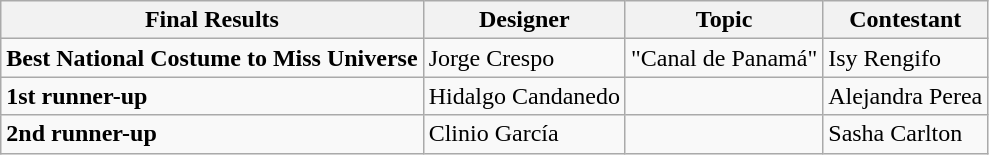<table class="wikitable">
<tr>
<th>Final Results</th>
<th>Designer</th>
<th>Topic</th>
<th>Contestant</th>
</tr>
<tr>
<td><strong>Best National Costume to Miss Universe</strong></td>
<td>Jorge Crespo</td>
<td>"Canal de Panamá"</td>
<td>Isy Rengifo</td>
</tr>
<tr>
<td><strong>1st runner-up</strong></td>
<td>Hidalgo Candanedo</td>
<td></td>
<td>Alejandra Perea</td>
</tr>
<tr>
<td><strong>2nd runner-up</strong></td>
<td>Clinio García</td>
<td></td>
<td>Sasha Carlton</td>
</tr>
</table>
